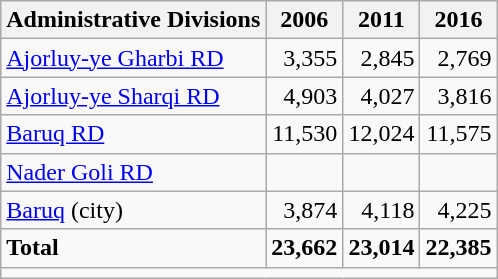<table class="wikitable">
<tr>
<th>Administrative Divisions</th>
<th>2006</th>
<th>2011</th>
<th>2016</th>
</tr>
<tr>
<td><a href='#'>Ajorluy-ye Gharbi RD</a></td>
<td style="text-align: right;">3,355</td>
<td style="text-align: right;">2,845</td>
<td style="text-align: right;">2,769</td>
</tr>
<tr>
<td><a href='#'>Ajorluy-ye Sharqi RD</a></td>
<td style="text-align: right;">4,903</td>
<td style="text-align: right;">4,027</td>
<td style="text-align: right;">3,816</td>
</tr>
<tr>
<td><a href='#'>Baruq RD</a></td>
<td style="text-align: right;">11,530</td>
<td style="text-align: right;">12,024</td>
<td style="text-align: right;">11,575</td>
</tr>
<tr>
<td><a href='#'>Nader Goli RD</a></td>
<td style="text-align: right;"></td>
<td style="text-align: right;"></td>
<td style="text-align: right;"></td>
</tr>
<tr>
<td><a href='#'>Baruq</a> (city)</td>
<td style="text-align: right;">3,874</td>
<td style="text-align: right;">4,118</td>
<td style="text-align: right;">4,225</td>
</tr>
<tr>
<td><strong>Total</strong></td>
<td style="text-align: right;"><strong>23,662</strong></td>
<td style="text-align: right;"><strong>23,014</strong></td>
<td style="text-align: right;"><strong>22,385</strong></td>
</tr>
<tr>
<td colspan=4></td>
</tr>
</table>
